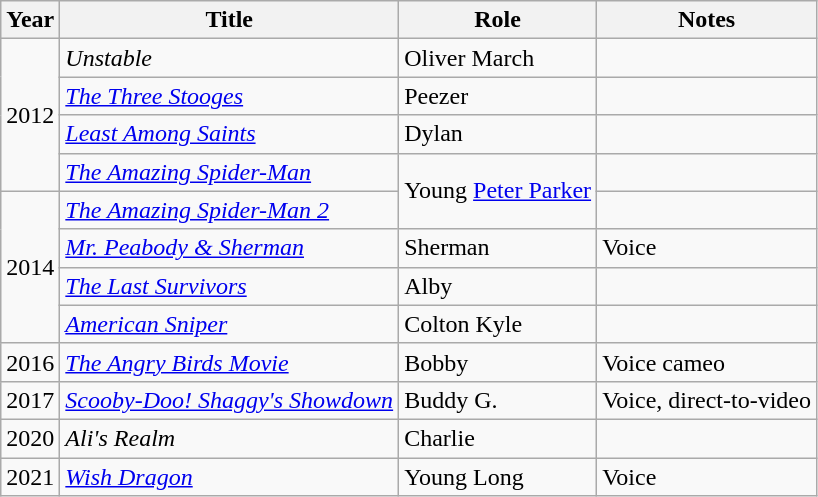<table class="wikitable sortable">
<tr>
<th>Year</th>
<th>Title</th>
<th>Role</th>
<th scope="col" class="unsortable">Notes</th>
</tr>
<tr>
<td rowspan="4">2012</td>
<td><em>Unstable</em></td>
<td>Oliver March</td>
<td></td>
</tr>
<tr>
<td data-sort-value="Three Stooges, The"><em><a href='#'>The Three Stooges</a></em></td>
<td>Peezer</td>
<td></td>
</tr>
<tr>
<td><em><a href='#'>Least Among Saints</a></em></td>
<td>Dylan</td>
<td></td>
</tr>
<tr>
<td data-sort-value="Amazing Spider-Man, The"><em><a href='#'>The Amazing Spider-Man</a></em></td>
<td rowspan="2">Young <a href='#'>Peter Parker</a></td>
<td></td>
</tr>
<tr>
<td rowspan="4">2014</td>
<td data-sort-value="Amazing Spider-Man 2, The"><em><a href='#'>The Amazing Spider-Man 2</a></em></td>
<td></td>
</tr>
<tr>
<td><em><a href='#'>Mr. Peabody & Sherman</a></em></td>
<td>Sherman</td>
<td>Voice</td>
</tr>
<tr>
<td data-sort-value="Last Survivors, The"><em><a href='#'>The Last Survivors</a></em></td>
<td>Alby</td>
<td></td>
</tr>
<tr>
<td><em><a href='#'>American Sniper</a></em></td>
<td>Colton Kyle</td>
<td></td>
</tr>
<tr>
<td>2016</td>
<td data-sort-value="Angry Birds Movie, The"><em><a href='#'>The Angry Birds Movie</a></em></td>
<td>Bobby</td>
<td>Voice cameo</td>
</tr>
<tr>
<td>2017</td>
<td><em><a href='#'>Scooby-Doo! Shaggy's Showdown</a></em></td>
<td>Buddy G.</td>
<td>Voice, direct-to-video</td>
</tr>
<tr>
<td>2020</td>
<td><em>Ali's Realm</em></td>
<td>Charlie</td>
<td></td>
</tr>
<tr>
<td>2021</td>
<td><em><a href='#'>Wish Dragon</a></em></td>
<td>Young Long</td>
<td>Voice</td>
</tr>
</table>
